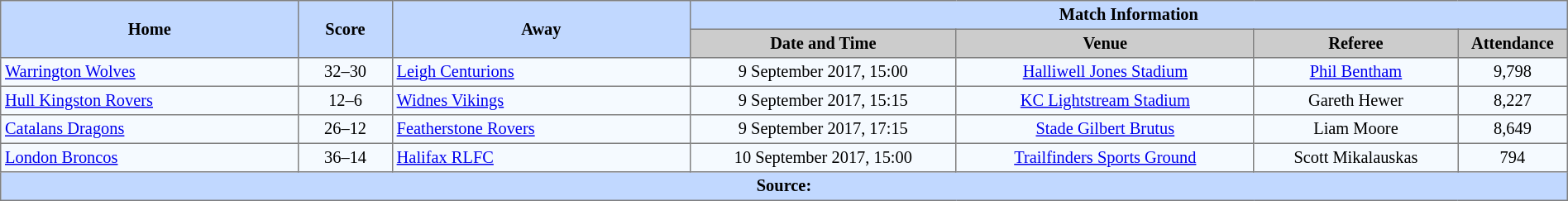<table border=1 style="border-collapse:collapse; font-size:85%; text-align:center;" cellpadding=3 cellspacing=0 width=100%>
<tr bgcolor=#C1D8FF>
<th rowspan=2 width=19%>Home</th>
<th rowspan=2 width=6%>Score</th>
<th rowspan=2 width=19%>Away</th>
<th colspan=6>Match Information</th>
</tr>
<tr bgcolor=#CCCCCC>
<th width=17%>Date and Time</th>
<th width=19%>Venue</th>
<th width=13%>Referee</th>
<th width=7%>Attendance</th>
</tr>
<tr bgcolor=#F5FAFF>
<td align=left> <a href='#'>Warrington Wolves</a></td>
<td>32–30</td>
<td align=left> <a href='#'>Leigh Centurions</a></td>
<td>9 September 2017, 15:00</td>
<td><a href='#'>Halliwell Jones Stadium</a></td>
<td><a href='#'>Phil Bentham</a></td>
<td>9,798</td>
</tr>
<tr bgcolor=#F5FAFF>
<td align=left> <a href='#'>Hull Kingston Rovers</a></td>
<td>12–6</td>
<td align=left> <a href='#'>Widnes Vikings</a></td>
<td>9 September 2017, 15:15</td>
<td><a href='#'>KC Lightstream Stadium</a></td>
<td>Gareth Hewer</td>
<td>8,227</td>
</tr>
<tr bgcolor=#F5FAFF>
<td align=left> <a href='#'>Catalans Dragons</a></td>
<td>26–12</td>
<td align=left> <a href='#'>Featherstone Rovers</a></td>
<td>9 September 2017, 17:15</td>
<td><a href='#'>Stade Gilbert Brutus</a></td>
<td>Liam Moore</td>
<td>8,649</td>
</tr>
<tr bgcolor=#F5FAFF>
<td align=left> <a href='#'>London Broncos</a></td>
<td>36–14</td>
<td align=left> <a href='#'>Halifax RLFC</a></td>
<td>10 September 2017, 15:00</td>
<td><a href='#'>Trailfinders Sports Ground</a></td>
<td>Scott Mikalauskas</td>
<td>794</td>
</tr>
<tr style="background:#c1d8ff;">
<th colspan=12>Source:</th>
</tr>
</table>
